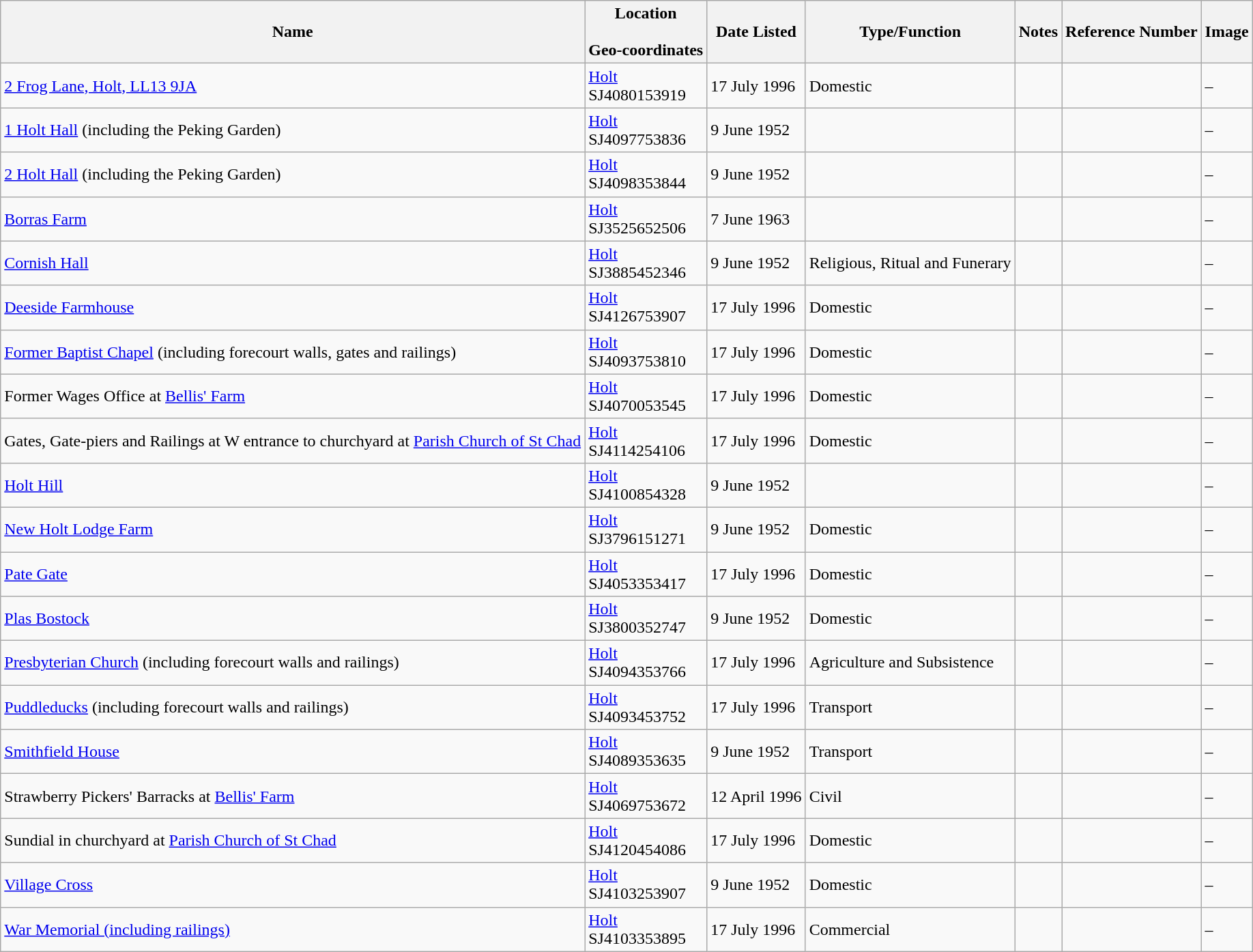<table class="wikitable sortable">
<tr>
<th>Name</th>
<th>Location<br><br>Geo-coordinates</th>
<th>Date Listed</th>
<th>Type/Function</th>
<th>Notes</th>
<th>Reference Number</th>
<th>Image</th>
</tr>
<tr>
<td><a href='#'>2 Frog Lane, Holt, LL13 9JA</a></td>
<td><a href='#'>Holt</a><br>SJ4080153919<br></td>
<td>17 July 1996</td>
<td>Domestic</td>
<td></td>
<td></td>
<td>–</td>
</tr>
<tr>
<td><a href='#'>1 Holt Hall</a> (including the Peking Garden)</td>
<td><a href='#'>Holt</a><br>SJ4097753836<br></td>
<td>9 June 1952</td>
<td></td>
<td></td>
<td></td>
<td>–</td>
</tr>
<tr>
<td><a href='#'>2 Holt Hall</a> (including the Peking Garden)</td>
<td><a href='#'>Holt</a><br>SJ4098353844<br></td>
<td>9 June 1952</td>
<td></td>
<td></td>
<td></td>
<td>–</td>
</tr>
<tr>
<td><a href='#'>Borras Farm</a></td>
<td><a href='#'>Holt</a><br>SJ3525652506<br></td>
<td>7 June 1963</td>
<td></td>
<td></td>
<td></td>
<td>–</td>
</tr>
<tr>
<td><a href='#'>Cornish Hall</a></td>
<td><a href='#'>Holt</a><br>SJ3885452346<br></td>
<td>9 June 1952</td>
<td>Religious, Ritual and Funerary</td>
<td></td>
<td></td>
<td>–</td>
</tr>
<tr>
<td><a href='#'>Deeside Farmhouse</a></td>
<td><a href='#'>Holt</a><br>SJ4126753907<br></td>
<td>17 July 1996</td>
<td>Domestic</td>
<td></td>
<td></td>
<td>–</td>
</tr>
<tr>
<td><a href='#'>Former Baptist Chapel</a> (including forecourt walls, gates and railings)</td>
<td><a href='#'>Holt</a><br>SJ4093753810<br></td>
<td>17 July 1996</td>
<td>Domestic</td>
<td></td>
<td></td>
<td>–</td>
</tr>
<tr>
<td>Former Wages Office at <a href='#'>Bellis' Farm</a></td>
<td><a href='#'>Holt</a><br>SJ4070053545<br></td>
<td>17 July 1996</td>
<td>Domestic</td>
<td></td>
<td></td>
<td>–</td>
</tr>
<tr>
<td>Gates, Gate-piers and Railings at W entrance to churchyard at <a href='#'>Parish Church of St Chad</a></td>
<td><a href='#'>Holt</a><br>SJ4114254106<br></td>
<td>17 July 1996</td>
<td>Domestic</td>
<td></td>
<td></td>
<td>–</td>
</tr>
<tr>
<td><a href='#'>Holt Hill</a></td>
<td><a href='#'>Holt</a><br>SJ4100854328<br></td>
<td>9 June 1952</td>
<td></td>
<td></td>
<td></td>
<td>–</td>
</tr>
<tr>
<td><a href='#'>New Holt Lodge Farm</a></td>
<td><a href='#'>Holt</a><br>SJ3796151271<br></td>
<td>9 June 1952</td>
<td>Domestic</td>
<td></td>
<td></td>
<td>–</td>
</tr>
<tr>
<td><a href='#'>Pate Gate</a></td>
<td><a href='#'>Holt</a><br>SJ4053353417<br></td>
<td>17 July 1996</td>
<td>Domestic</td>
<td></td>
<td></td>
<td>–</td>
</tr>
<tr>
<td><a href='#'>Plas Bostock</a></td>
<td><a href='#'>Holt</a><br>SJ3800352747<br></td>
<td>9 June 1952</td>
<td>Domestic</td>
<td></td>
<td></td>
<td>–</td>
</tr>
<tr>
<td><a href='#'>Presbyterian Church</a> (including forecourt walls and railings)</td>
<td><a href='#'>Holt</a><br>SJ4094353766<br></td>
<td>17 July 1996</td>
<td>Agriculture and Subsistence</td>
<td></td>
<td></td>
<td>–</td>
</tr>
<tr>
<td><a href='#'>Puddleducks</a> (including forecourt walls and railings)</td>
<td><a href='#'>Holt</a><br>SJ4093453752<br></td>
<td>17 July 1996</td>
<td>Transport</td>
<td></td>
<td></td>
<td>–</td>
</tr>
<tr>
<td><a href='#'>Smithfield House</a></td>
<td><a href='#'>Holt</a><br>SJ4089353635<br></td>
<td>9 June 1952</td>
<td>Transport</td>
<td></td>
<td></td>
<td>–</td>
</tr>
<tr>
<td>Strawberry Pickers' Barracks at <a href='#'>Bellis' Farm</a></td>
<td><a href='#'>Holt</a><br>SJ4069753672<br></td>
<td>12 April 1996</td>
<td>Civil</td>
<td></td>
<td></td>
<td>–</td>
</tr>
<tr>
<td>Sundial in churchyard at <a href='#'>Parish Church of St Chad</a></td>
<td><a href='#'>Holt</a><br>SJ4120454086<br></td>
<td>17 July 1996</td>
<td>Domestic</td>
<td></td>
<td></td>
<td>–</td>
</tr>
<tr>
<td><a href='#'>Village Cross</a></td>
<td><a href='#'>Holt</a><br>SJ4103253907<br></td>
<td>9 June 1952</td>
<td>Domestic</td>
<td></td>
<td></td>
<td>–</td>
</tr>
<tr>
<td><a href='#'>War Memorial (including railings)</a></td>
<td><a href='#'>Holt</a><br>SJ4103353895<br></td>
<td>17 July 1996</td>
<td>Commercial</td>
<td></td>
<td></td>
<td>–</td>
</tr>
</table>
